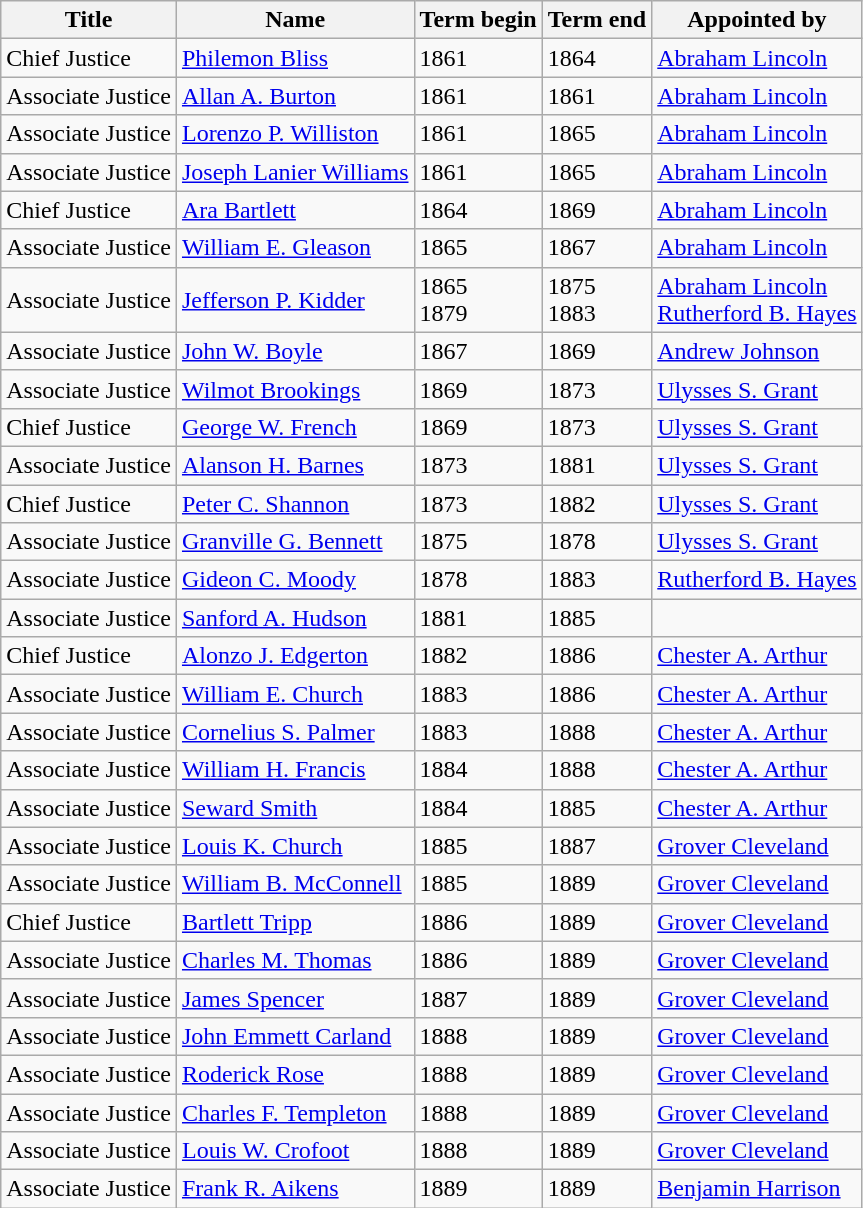<table class="wikitable">
<tr>
<th>Title</th>
<th>Name</th>
<th>Term begin</th>
<th>Term end</th>
<th>Appointed by</th>
</tr>
<tr>
<td>Chief Justice</td>
<td><a href='#'>Philemon Bliss</a></td>
<td>1861</td>
<td>1864</td>
<td><a href='#'>Abraham Lincoln</a></td>
</tr>
<tr>
<td>Associate Justice</td>
<td><a href='#'>Allan A. Burton</a></td>
<td>1861</td>
<td>1861</td>
<td><a href='#'>Abraham Lincoln</a></td>
</tr>
<tr>
<td>Associate Justice</td>
<td><a href='#'>Lorenzo P. Williston</a></td>
<td>1861</td>
<td>1865</td>
<td><a href='#'>Abraham Lincoln</a></td>
</tr>
<tr>
<td>Associate Justice</td>
<td><a href='#'>Joseph Lanier Williams</a></td>
<td>1861</td>
<td>1865</td>
<td><a href='#'>Abraham Lincoln</a></td>
</tr>
<tr>
<td>Chief Justice</td>
<td><a href='#'>Ara Bartlett</a></td>
<td>1864</td>
<td>1869</td>
<td><a href='#'>Abraham Lincoln</a></td>
</tr>
<tr>
<td>Associate Justice</td>
<td><a href='#'>William E. Gleason</a></td>
<td>1865</td>
<td>1867</td>
<td><a href='#'>Abraham Lincoln</a></td>
</tr>
<tr>
<td>Associate Justice</td>
<td><a href='#'>Jefferson P. Kidder</a></td>
<td>1865<br>1879</td>
<td>1875<br>1883</td>
<td><a href='#'>Abraham Lincoln</a><br><a href='#'>Rutherford B. Hayes</a></td>
</tr>
<tr>
<td>Associate Justice</td>
<td><a href='#'>John W. Boyle</a></td>
<td>1867</td>
<td>1869</td>
<td><a href='#'>Andrew Johnson</a></td>
</tr>
<tr>
<td>Associate Justice</td>
<td><a href='#'>Wilmot Brookings</a></td>
<td>1869</td>
<td>1873</td>
<td><a href='#'>Ulysses S. Grant</a></td>
</tr>
<tr>
<td>Chief Justice</td>
<td><a href='#'>George W. French</a></td>
<td>1869</td>
<td>1873</td>
<td><a href='#'>Ulysses S. Grant</a></td>
</tr>
<tr>
<td>Associate Justice</td>
<td><a href='#'>Alanson H. Barnes</a></td>
<td>1873</td>
<td>1881</td>
<td><a href='#'>Ulysses S. Grant</a></td>
</tr>
<tr>
<td>Chief Justice</td>
<td><a href='#'>Peter C. Shannon</a></td>
<td>1873</td>
<td>1882</td>
<td><a href='#'>Ulysses S. Grant</a></td>
</tr>
<tr>
<td>Associate Justice</td>
<td><a href='#'>Granville G. Bennett</a></td>
<td>1875</td>
<td>1878</td>
<td><a href='#'>Ulysses S. Grant</a></td>
</tr>
<tr>
<td>Associate Justice</td>
<td><a href='#'>Gideon C. Moody</a></td>
<td>1878</td>
<td>1883</td>
<td><a href='#'>Rutherford B. Hayes</a></td>
</tr>
<tr>
<td>Associate Justice</td>
<td><a href='#'>Sanford A. Hudson</a></td>
<td>1881</td>
<td>1885</td>
<td></td>
</tr>
<tr>
<td>Chief Justice</td>
<td><a href='#'>Alonzo J. Edgerton</a></td>
<td>1882</td>
<td>1886</td>
<td><a href='#'>Chester A. Arthur</a></td>
</tr>
<tr>
<td>Associate Justice</td>
<td><a href='#'>William E. Church</a></td>
<td>1883</td>
<td>1886</td>
<td><a href='#'>Chester A. Arthur</a></td>
</tr>
<tr>
<td>Associate Justice</td>
<td><a href='#'>Cornelius S. Palmer</a></td>
<td>1883</td>
<td>1888</td>
<td><a href='#'>Chester A. Arthur</a></td>
</tr>
<tr>
<td>Associate Justice</td>
<td><a href='#'>William H. Francis</a></td>
<td>1884</td>
<td>1888</td>
<td><a href='#'>Chester A. Arthur</a></td>
</tr>
<tr>
<td>Associate Justice</td>
<td><a href='#'>Seward Smith</a></td>
<td>1884</td>
<td>1885</td>
<td><a href='#'>Chester A. Arthur</a></td>
</tr>
<tr>
<td>Associate Justice</td>
<td><a href='#'>Louis K. Church</a></td>
<td>1885</td>
<td>1887</td>
<td><a href='#'>Grover Cleveland</a></td>
</tr>
<tr>
<td>Associate Justice</td>
<td><a href='#'>William B. McConnell</a></td>
<td>1885</td>
<td>1889</td>
<td><a href='#'>Grover Cleveland</a></td>
</tr>
<tr>
<td>Chief Justice</td>
<td><a href='#'>Bartlett Tripp</a></td>
<td>1886</td>
<td>1889</td>
<td><a href='#'>Grover Cleveland</a></td>
</tr>
<tr>
<td>Associate Justice</td>
<td><a href='#'>Charles M. Thomas</a></td>
<td>1886</td>
<td>1889</td>
<td><a href='#'>Grover Cleveland</a></td>
</tr>
<tr>
<td>Associate Justice</td>
<td><a href='#'>James Spencer</a></td>
<td>1887</td>
<td>1889</td>
<td><a href='#'>Grover Cleveland</a></td>
</tr>
<tr>
<td>Associate Justice</td>
<td><a href='#'>John Emmett Carland</a></td>
<td>1888</td>
<td>1889</td>
<td><a href='#'>Grover Cleveland</a></td>
</tr>
<tr>
<td>Associate Justice</td>
<td><a href='#'>Roderick Rose</a></td>
<td>1888</td>
<td>1889</td>
<td><a href='#'>Grover Cleveland</a></td>
</tr>
<tr>
<td>Associate Justice</td>
<td><a href='#'>Charles F. Templeton</a></td>
<td>1888</td>
<td>1889</td>
<td><a href='#'>Grover Cleveland</a></td>
</tr>
<tr>
<td>Associate Justice</td>
<td><a href='#'>Louis W. Crofoot</a></td>
<td>1888</td>
<td>1889</td>
<td><a href='#'>Grover Cleveland</a></td>
</tr>
<tr>
<td>Associate Justice</td>
<td><a href='#'>Frank R. Aikens</a></td>
<td>1889</td>
<td>1889</td>
<td><a href='#'>Benjamin Harrison</a></td>
</tr>
</table>
